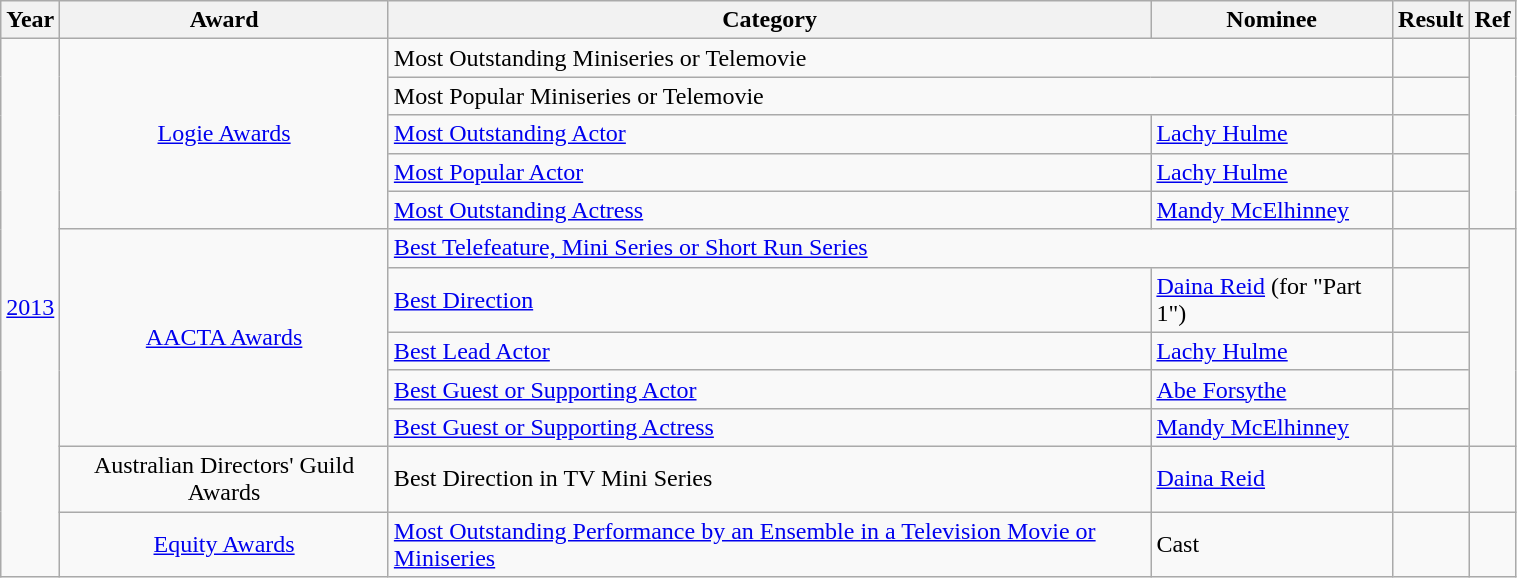<table class="wikitable" width=80%>
<tr>
<th>Year</th>
<th>Award</th>
<th>Category</th>
<th>Nominee</th>
<th>Result</th>
<th>Ref</th>
</tr>
<tr>
<td rowspan="12" align="center"><a href='#'>2013</a></td>
<td rowspan="5" align="center"><a href='#'>Logie Awards</a></td>
<td colspan="2">Most Outstanding Miniseries or Telemovie</td>
<td></td>
<td rowspan="5" align="center"></td>
</tr>
<tr>
<td colspan="2">Most Popular Miniseries or Telemovie</td>
<td></td>
</tr>
<tr>
<td><a href='#'>Most Outstanding Actor</a></td>
<td><a href='#'>Lachy Hulme</a></td>
<td></td>
</tr>
<tr>
<td><a href='#'>Most Popular Actor</a></td>
<td><a href='#'>Lachy Hulme</a></td>
<td></td>
</tr>
<tr>
<td><a href='#'>Most Outstanding Actress</a></td>
<td><a href='#'>Mandy McElhinney</a></td>
<td></td>
</tr>
<tr>
<td rowspan="5" align="center"><a href='#'>AACTA Awards</a></td>
<td colspan="2"><a href='#'>Best Telefeature, Mini Series or Short Run Series</a></td>
<td></td>
<td rowspan="5" align="center"></td>
</tr>
<tr>
<td><a href='#'>Best Direction</a></td>
<td><a href='#'>Daina Reid</a> (for "Part 1")</td>
<td></td>
</tr>
<tr>
<td><a href='#'>Best Lead Actor</a></td>
<td><a href='#'>Lachy Hulme</a></td>
<td></td>
</tr>
<tr>
<td><a href='#'>Best Guest or Supporting Actor</a></td>
<td><a href='#'>Abe Forsythe</a></td>
<td></td>
</tr>
<tr>
<td><a href='#'>Best Guest or Supporting Actress</a></td>
<td><a href='#'>Mandy McElhinney</a></td>
<td></td>
</tr>
<tr>
<td align="center">Australian Directors' Guild Awards</td>
<td>Best Direction in TV Mini Series</td>
<td><a href='#'>Daina Reid</a></td>
<td></td>
<td align="center"></td>
</tr>
<tr>
<td align="center"><a href='#'>Equity Awards</a></td>
<td><a href='#'>Most Outstanding Performance by an Ensemble in a Television Movie or Miniseries</a></td>
<td>Cast</td>
<td></td>
<td rowspan="5" align="center"></td>
</tr>
</table>
